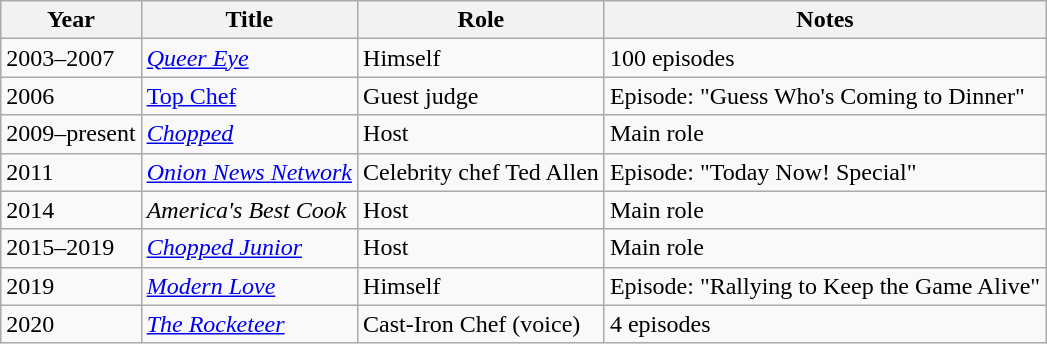<table class="wikitable sortable">
<tr>
<th>Year</th>
<th>Title</th>
<th>Role</th>
<th class="unsortable">Notes</th>
</tr>
<tr>
<td>2003–2007</td>
<td><em><a href='#'>Queer Eye</a></em></td>
<td>Himself</td>
<td>100 episodes</td>
</tr>
<tr>
<td>2006</td>
<td><a href='#'>Top Chef</a></td>
<td>Guest judge</td>
<td>Episode: "Guess Who's Coming to Dinner"</td>
</tr>
<tr>
<td>2009–present</td>
<td><em><a href='#'>Chopped</a></em></td>
<td>Host</td>
<td>Main role</td>
</tr>
<tr>
<td>2011</td>
<td><em><a href='#'>Onion News Network</a></em></td>
<td>Celebrity chef Ted Allen</td>
<td>Episode: "Today Now! Special"</td>
</tr>
<tr>
<td>2014</td>
<td><em>America's Best Cook</em></td>
<td>Host</td>
<td>Main role</td>
</tr>
<tr>
<td>2015–2019</td>
<td><em><a href='#'>Chopped Junior</a></em></td>
<td>Host</td>
<td>Main role</td>
</tr>
<tr>
<td>2019</td>
<td><em><a href='#'>Modern Love</a></em></td>
<td>Himself</td>
<td>Episode: "Rallying to Keep the Game Alive"</td>
</tr>
<tr>
<td>2020</td>
<td><em><a href='#'>The Rocketeer</a></em></td>
<td>Cast-Iron Chef (voice)</td>
<td>4 episodes</td>
</tr>
</table>
